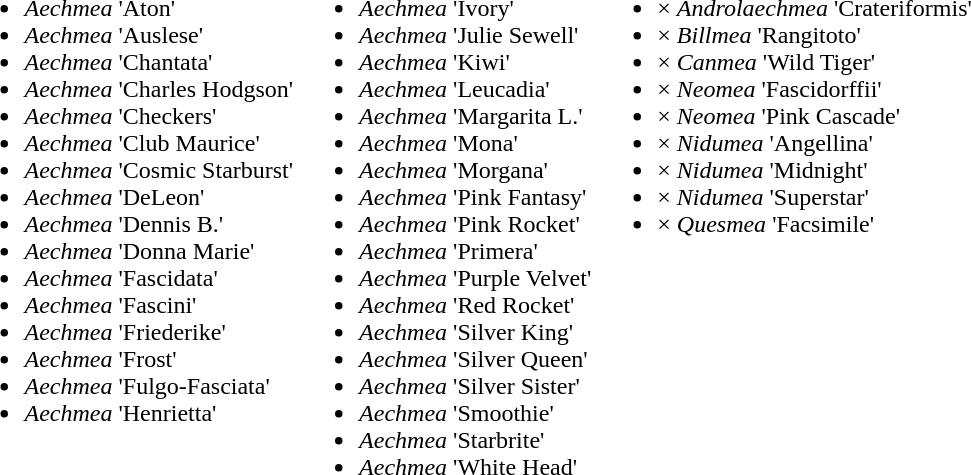<table>
<tr valign=top>
<td><br><ul><li><em>Aechmea</em> 'Aton'</li><li><em>Aechmea</em> 'Auslese'</li><li><em>Aechmea</em> 'Chantata'</li><li><em>Aechmea</em> 'Charles Hodgson'</li><li><em>Aechmea</em> 'Checkers'</li><li><em>Aechmea</em> 'Club Maurice'</li><li><em>Aechmea</em> 'Cosmic Starburst'</li><li><em>Aechmea</em> 'DeLeon'</li><li><em>Aechmea</em> 'Dennis B.'</li><li><em>Aechmea</em> 'Donna Marie'</li><li><em>Aechmea</em> 'Fascidata'</li><li><em>Aechmea</em> 'Fascini'</li><li><em>Aechmea</em> 'Friederike'</li><li><em>Aechmea</em> 'Frost'</li><li><em>Aechmea</em> 'Fulgo-Fasciata'</li><li><em>Aechmea</em> 'Henrietta'</li></ul></td>
<td><br><ul><li><em>Aechmea</em> 'Ivory'</li><li><em>Aechmea</em> 'Julie Sewell'</li><li><em>Aechmea</em> 'Kiwi'</li><li><em>Aechmea</em> 'Leucadia'</li><li><em>Aechmea</em> 'Margarita L.'</li><li><em>Aechmea</em> 'Mona'</li><li><em>Aechmea</em> 'Morgana'</li><li><em>Aechmea</em> 'Pink Fantasy'</li><li><em>Aechmea</em> 'Pink Rocket'</li><li><em>Aechmea</em> 'Primera'</li><li><em>Aechmea</em> 'Purple Velvet'</li><li><em>Aechmea</em> 'Red Rocket'</li><li><em>Aechmea</em> 'Silver King'</li><li><em>Aechmea</em> 'Silver Queen'</li><li><em>Aechmea</em> 'Silver Sister'</li><li><em>Aechmea</em> 'Smoothie'</li><li><em>Aechmea</em> 'Starbrite'</li><li><em>Aechmea</em> 'White Head'</li></ul></td>
<td><br><ul><li>× <em>Androlaechmea</em> 'Crateriformis'</li><li>× <em>Billmea</em> 'Rangitoto'</li><li>× <em>Canmea</em> 'Wild Tiger'</li><li>× <em>Neomea</em> 'Fascidorffii'</li><li>× <em>Neomea</em> 'Pink Cascade'</li><li>× <em>Nidumea</em> 'Angellina'</li><li>× <em>Nidumea</em> 'Midnight'</li><li>× <em>Nidumea</em> 'Superstar'</li><li>× <em>Quesmea</em> 'Facsimile'</li></ul></td>
</tr>
</table>
